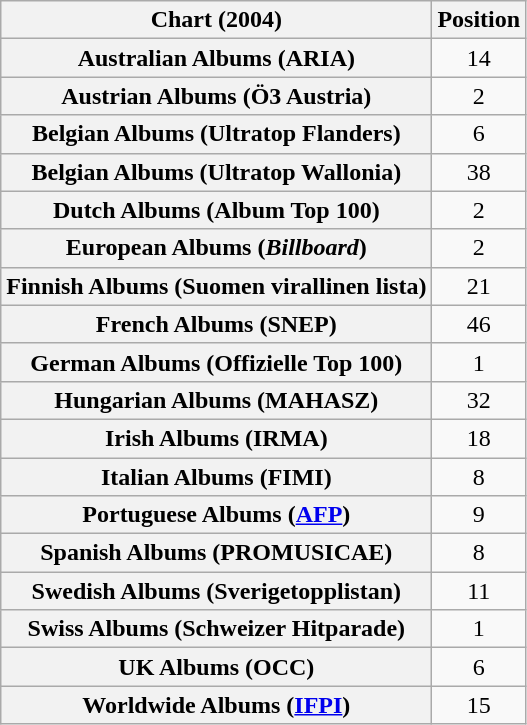<table class="wikitable sortable plainrowheaders" style="text-align:center">
<tr>
<th scope="col">Chart (2004)</th>
<th scope="col">Position</th>
</tr>
<tr>
<th scope="row">Australian Albums (ARIA)</th>
<td>14</td>
</tr>
<tr>
<th scope="row">Austrian Albums (Ö3 Austria)</th>
<td>2</td>
</tr>
<tr>
<th scope="row">Belgian Albums (Ultratop Flanders)</th>
<td>6</td>
</tr>
<tr>
<th scope="row">Belgian Albums (Ultratop Wallonia)</th>
<td>38</td>
</tr>
<tr>
<th scope="row">Dutch Albums (Album Top 100)</th>
<td>2</td>
</tr>
<tr>
<th scope="row">European Albums (<em>Billboard</em>)</th>
<td>2</td>
</tr>
<tr>
<th scope="row">Finnish Albums (Suomen virallinen lista)</th>
<td>21</td>
</tr>
<tr>
<th scope="row">French Albums (SNEP)</th>
<td>46</td>
</tr>
<tr>
<th scope="row">German Albums (Offizielle Top 100)</th>
<td>1</td>
</tr>
<tr>
<th scope="row">Hungarian Albums (MAHASZ)</th>
<td>32</td>
</tr>
<tr>
<th scope="row">Irish Albums (IRMA)</th>
<td>18</td>
</tr>
<tr>
<th scope="row">Italian Albums (FIMI)</th>
<td>8</td>
</tr>
<tr>
<th scope="row">Portuguese Albums (<a href='#'>AFP</a>)</th>
<td>9</td>
</tr>
<tr>
<th scope="row">Spanish Albums (PROMUSICAE)</th>
<td>8</td>
</tr>
<tr>
<th scope="row">Swedish Albums (Sverigetopplistan)</th>
<td>11</td>
</tr>
<tr>
<th scope="row">Swiss Albums (Schweizer Hitparade)</th>
<td>1</td>
</tr>
<tr>
<th scope="row">UK Albums (OCC)</th>
<td>6</td>
</tr>
<tr>
<th scope="row">Worldwide Albums (<a href='#'>IFPI</a>)</th>
<td>15</td>
</tr>
</table>
